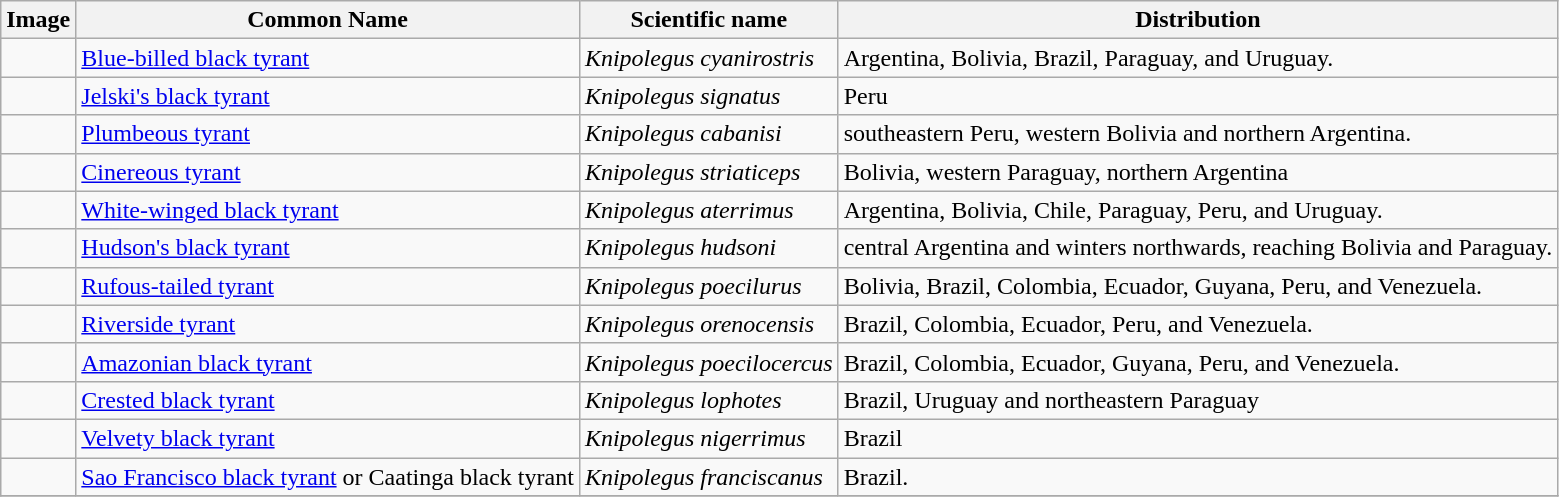<table class="wikitable">
<tr>
<th>Image</th>
<th>Common Name</th>
<th>Scientific name</th>
<th>Distribution</th>
</tr>
<tr>
<td></td>
<td><a href='#'>Blue-billed black tyrant</a></td>
<td><em>Knipolegus cyanirostris</em></td>
<td>Argentina, Bolivia, Brazil, Paraguay, and Uruguay.</td>
</tr>
<tr>
<td></td>
<td><a href='#'>Jelski's black tyrant</a></td>
<td><em>Knipolegus signatus</em></td>
<td>Peru</td>
</tr>
<tr>
<td></td>
<td><a href='#'>Plumbeous tyrant</a></td>
<td><em>Knipolegus cabanisi</em></td>
<td>southeastern Peru, western Bolivia and northern Argentina.</td>
</tr>
<tr>
<td></td>
<td><a href='#'>Cinereous tyrant</a></td>
<td><em>Knipolegus striaticeps</em></td>
<td>Bolivia, western Paraguay, northern Argentina</td>
</tr>
<tr>
<td></td>
<td><a href='#'>White-winged black tyrant</a></td>
<td><em>Knipolegus aterrimus</em></td>
<td>Argentina, Bolivia, Chile, Paraguay, Peru, and Uruguay.</td>
</tr>
<tr>
<td></td>
<td><a href='#'>Hudson's black tyrant</a></td>
<td><em>Knipolegus hudsoni</em></td>
<td>central Argentina and winters northwards, reaching Bolivia and Paraguay.</td>
</tr>
<tr>
<td></td>
<td><a href='#'>Rufous-tailed tyrant</a></td>
<td><em>Knipolegus poecilurus</em></td>
<td>Bolivia, Brazil, Colombia, Ecuador, Guyana, Peru, and Venezuela.</td>
</tr>
<tr>
<td></td>
<td><a href='#'>Riverside tyrant</a></td>
<td><em>Knipolegus orenocensis</em></td>
<td>Brazil, Colombia, Ecuador, Peru, and Venezuela.</td>
</tr>
<tr>
<td></td>
<td><a href='#'>Amazonian black tyrant</a></td>
<td><em>Knipolegus poecilocercus</em></td>
<td>Brazil, Colombia, Ecuador, Guyana, Peru, and Venezuela.</td>
</tr>
<tr>
<td></td>
<td><a href='#'>Crested black tyrant</a></td>
<td><em>Knipolegus lophotes</em></td>
<td>Brazil, Uruguay and northeastern Paraguay</td>
</tr>
<tr>
<td></td>
<td><a href='#'>Velvety black tyrant</a></td>
<td><em>Knipolegus nigerrimus</em></td>
<td>Brazil</td>
</tr>
<tr>
<td></td>
<td><a href='#'>Sao Francisco black tyrant</a> or Caatinga black tyrant</td>
<td><em>Knipolegus franciscanus</em></td>
<td>Brazil.</td>
</tr>
<tr>
</tr>
</table>
